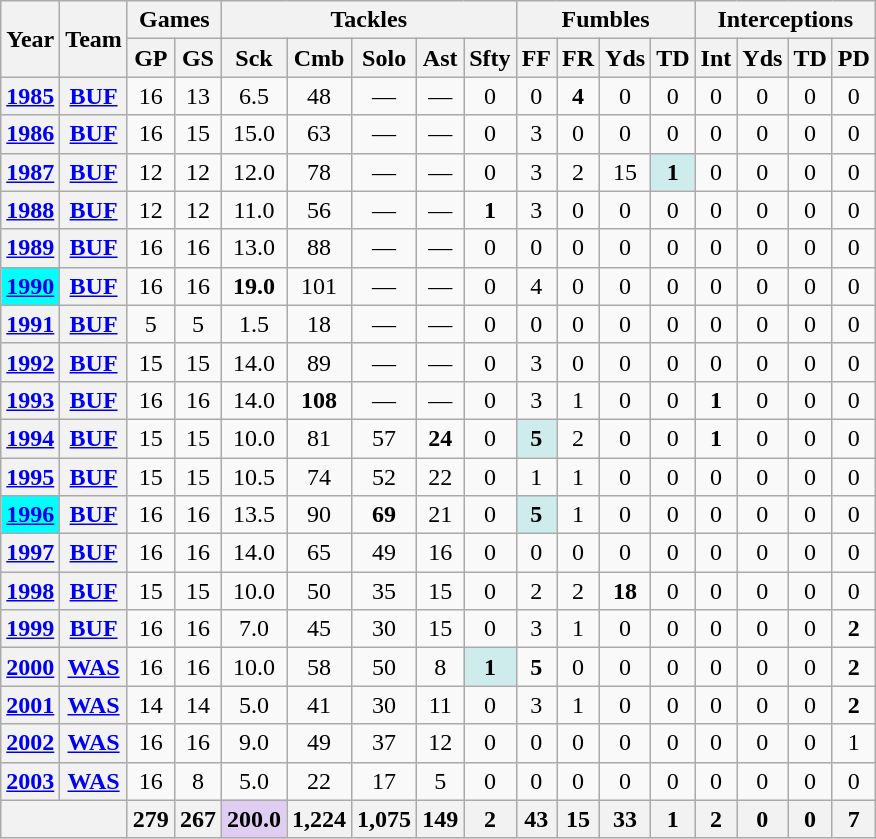<table class="wikitable" style="text-align:center;">
<tr>
<th rowspan="2">Year</th>
<th rowspan="2">Team</th>
<th colspan="2">Games</th>
<th colspan="5">Tackles</th>
<th colspan="4">Fumbles</th>
<th colspan="4">Interceptions</th>
</tr>
<tr>
<th>GP</th>
<th>GS</th>
<th>Sck</th>
<th>Cmb</th>
<th>Solo</th>
<th>Ast</th>
<th>Sfty</th>
<th>FF</th>
<th>FR</th>
<th>Yds</th>
<th>TD</th>
<th>Int</th>
<th>Yds</th>
<th>TD</th>
<th>PD</th>
</tr>
<tr>
<th><a href='#'>1985</a></th>
<th><a href='#'>BUF</a></th>
<td>16</td>
<td>13</td>
<td>6.5</td>
<td>48</td>
<td>—</td>
<td>—</td>
<td>0</td>
<td>0</td>
<td><strong>4</strong></td>
<td>0</td>
<td>0</td>
<td>0</td>
<td>0</td>
<td>0</td>
<td>0</td>
</tr>
<tr>
<th><a href='#'>1986</a></th>
<th><a href='#'>BUF</a></th>
<td>16</td>
<td>15</td>
<td>15.0</td>
<td>63</td>
<td>—</td>
<td>—</td>
<td>0</td>
<td>3</td>
<td>0</td>
<td>0</td>
<td>0</td>
<td>0</td>
<td>0</td>
<td>0</td>
<td>0</td>
</tr>
<tr>
<th><a href='#'>1987</a></th>
<th><a href='#'>BUF</a></th>
<td>12</td>
<td>12</td>
<td>12.0</td>
<td>78</td>
<td>—</td>
<td>—</td>
<td>0</td>
<td>3</td>
<td>2</td>
<td>15</td>
<td style="background:#cfecec;"><strong>1</strong></td>
<td>0</td>
<td>0</td>
<td>0</td>
<td>0</td>
</tr>
<tr>
<th><a href='#'>1988</a></th>
<th><a href='#'>BUF</a></th>
<td>12</td>
<td>12</td>
<td>11.0</td>
<td>56</td>
<td>—</td>
<td>—</td>
<td><strong>1</strong></td>
<td>3</td>
<td>0</td>
<td>0</td>
<td>0</td>
<td>0</td>
<td>0</td>
<td>0</td>
<td>0</td>
</tr>
<tr>
<th><a href='#'>1989</a></th>
<th><a href='#'>BUF</a></th>
<td>16</td>
<td>16</td>
<td>13.0</td>
<td>88</td>
<td>—</td>
<td>—</td>
<td>0</td>
<td>0</td>
<td>0</td>
<td>0</td>
<td>0</td>
<td>0</td>
<td>0</td>
<td>0</td>
<td>0</td>
</tr>
<tr>
<th style="background:#00ffff;"><a href='#'>1990</a></th>
<th><a href='#'>BUF</a></th>
<td>16</td>
<td>16</td>
<td><strong>19.0</strong></td>
<td>101</td>
<td>—</td>
<td>—</td>
<td>0</td>
<td>4</td>
<td>0</td>
<td>0</td>
<td>0</td>
<td>0</td>
<td>0</td>
<td>0</td>
<td>0</td>
</tr>
<tr>
<th><a href='#'>1991</a></th>
<th><a href='#'>BUF</a></th>
<td>5</td>
<td>5</td>
<td>1.5</td>
<td>18</td>
<td>—</td>
<td>—</td>
<td>0</td>
<td>0</td>
<td>0</td>
<td>0</td>
<td>0</td>
<td>0</td>
<td>0</td>
<td>0</td>
<td>0</td>
</tr>
<tr>
<th><a href='#'>1992</a></th>
<th><a href='#'>BUF</a></th>
<td>15</td>
<td>15</td>
<td>14.0</td>
<td>89</td>
<td>—</td>
<td>—</td>
<td>0</td>
<td>3</td>
<td>0</td>
<td>0</td>
<td>0</td>
<td>0</td>
<td>0</td>
<td>0</td>
<td>0</td>
</tr>
<tr>
<th><a href='#'>1993</a></th>
<th><a href='#'>BUF</a></th>
<td>16</td>
<td>16</td>
<td>14.0</td>
<td><strong>108</strong></td>
<td>—</td>
<td>—</td>
<td>0</td>
<td>3</td>
<td>1</td>
<td>0</td>
<td>0</td>
<td><strong>1</strong></td>
<td>0</td>
<td>0</td>
<td>0</td>
</tr>
<tr>
<th><a href='#'>1994</a></th>
<th><a href='#'>BUF</a></th>
<td>15</td>
<td>15</td>
<td>10.0</td>
<td>81</td>
<td>57</td>
<td><strong>24</strong></td>
<td>0</td>
<td style="background:#cfecec;"><strong>5</strong></td>
<td>2</td>
<td>0</td>
<td>0</td>
<td><strong>1</strong></td>
<td>0</td>
<td>0</td>
<td>0</td>
</tr>
<tr>
<th><a href='#'>1995</a></th>
<th><a href='#'>BUF</a></th>
<td>15</td>
<td>15</td>
<td>10.5</td>
<td>74</td>
<td>52</td>
<td>22</td>
<td>0</td>
<td>1</td>
<td>1</td>
<td>0</td>
<td>0</td>
<td>0</td>
<td>0</td>
<td>0</td>
<td>0</td>
</tr>
<tr>
<th style="background:#00ffff;"><a href='#'>1996</a></th>
<th><a href='#'>BUF</a></th>
<td>16</td>
<td>16</td>
<td>13.5</td>
<td>90</td>
<td><strong>69</strong></td>
<td>21</td>
<td>0</td>
<td style="background:#cfecec;"><strong>5</strong></td>
<td>1</td>
<td>0</td>
<td>0</td>
<td>0</td>
<td>0</td>
<td>0</td>
<td>0</td>
</tr>
<tr>
<th><a href='#'>1997</a></th>
<th><a href='#'>BUF</a></th>
<td>16</td>
<td>16</td>
<td>14.0</td>
<td>65</td>
<td>49</td>
<td>16</td>
<td>0</td>
<td>0</td>
<td>0</td>
<td>0</td>
<td>0</td>
<td>0</td>
<td>0</td>
<td>0</td>
<td>0</td>
</tr>
<tr>
<th><a href='#'>1998</a></th>
<th><a href='#'>BUF</a></th>
<td>15</td>
<td>15</td>
<td>10.0</td>
<td>50</td>
<td>35</td>
<td>15</td>
<td>0</td>
<td>2</td>
<td>2</td>
<td><strong>18</strong></td>
<td>0</td>
<td>0</td>
<td>0</td>
<td>0</td>
<td>0</td>
</tr>
<tr>
<th><a href='#'>1999</a></th>
<th><a href='#'>BUF</a></th>
<td>16</td>
<td>16</td>
<td>7.0</td>
<td>45</td>
<td>30</td>
<td>15</td>
<td>0</td>
<td>3</td>
<td>1</td>
<td>0</td>
<td>0</td>
<td>0</td>
<td>0</td>
<td>0</td>
<td><strong>2</strong></td>
</tr>
<tr>
<th><a href='#'>2000</a></th>
<th><a href='#'>WAS</a></th>
<td>16</td>
<td>16</td>
<td>10.0</td>
<td>58</td>
<td>50</td>
<td>8</td>
<td style="background:#cfecec;"><strong>1</strong></td>
<td><strong>5</strong></td>
<td>0</td>
<td>0</td>
<td>0</td>
<td>0</td>
<td>0</td>
<td>0</td>
<td><strong>2</strong></td>
</tr>
<tr>
<th><a href='#'>2001</a></th>
<th><a href='#'>WAS</a></th>
<td>14</td>
<td>14</td>
<td>5.0</td>
<td>41</td>
<td>30</td>
<td>11</td>
<td>0</td>
<td>3</td>
<td>1</td>
<td>0</td>
<td>0</td>
<td>0</td>
<td>0</td>
<td>0</td>
<td><strong>2</strong></td>
</tr>
<tr>
<th><a href='#'>2002</a></th>
<th><a href='#'>WAS</a></th>
<td>16</td>
<td>16</td>
<td>9.0</td>
<td>49</td>
<td>37</td>
<td>12</td>
<td>0</td>
<td>0</td>
<td>0</td>
<td>0</td>
<td>0</td>
<td>0</td>
<td>0</td>
<td>0</td>
<td>1</td>
</tr>
<tr>
<th><a href='#'>2003</a></th>
<th><a href='#'>WAS</a></th>
<td>16</td>
<td>8</td>
<td>5.0</td>
<td>22</td>
<td>17</td>
<td>5</td>
<td>0</td>
<td>0</td>
<td>0</td>
<td>0</td>
<td>0</td>
<td>0</td>
<td>0</td>
<td>0</td>
<td>0</td>
</tr>
<tr>
<th colspan="2"></th>
<th>279</th>
<th>267</th>
<th style="background:#e0cef2;">200.0</th>
<th>1,224</th>
<th>1,075</th>
<th>149</th>
<th>2</th>
<th>43</th>
<th>15</th>
<th>33</th>
<th>1</th>
<th>2</th>
<th>0</th>
<th>0</th>
<th>7</th>
</tr>
</table>
